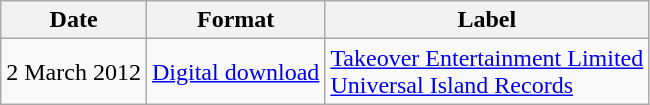<table class=wikitable>
<tr>
<th>Date</th>
<th>Format</th>
<th>Label</th>
</tr>
<tr>
<td>2 March 2012</td>
<td rowspan="1"><a href='#'>Digital download</a></td>
<td rowspan="1"><a href='#'>Takeover Entertainment Limited</a> <br> <a href='#'>Universal Island Records</a></td>
</tr>
</table>
